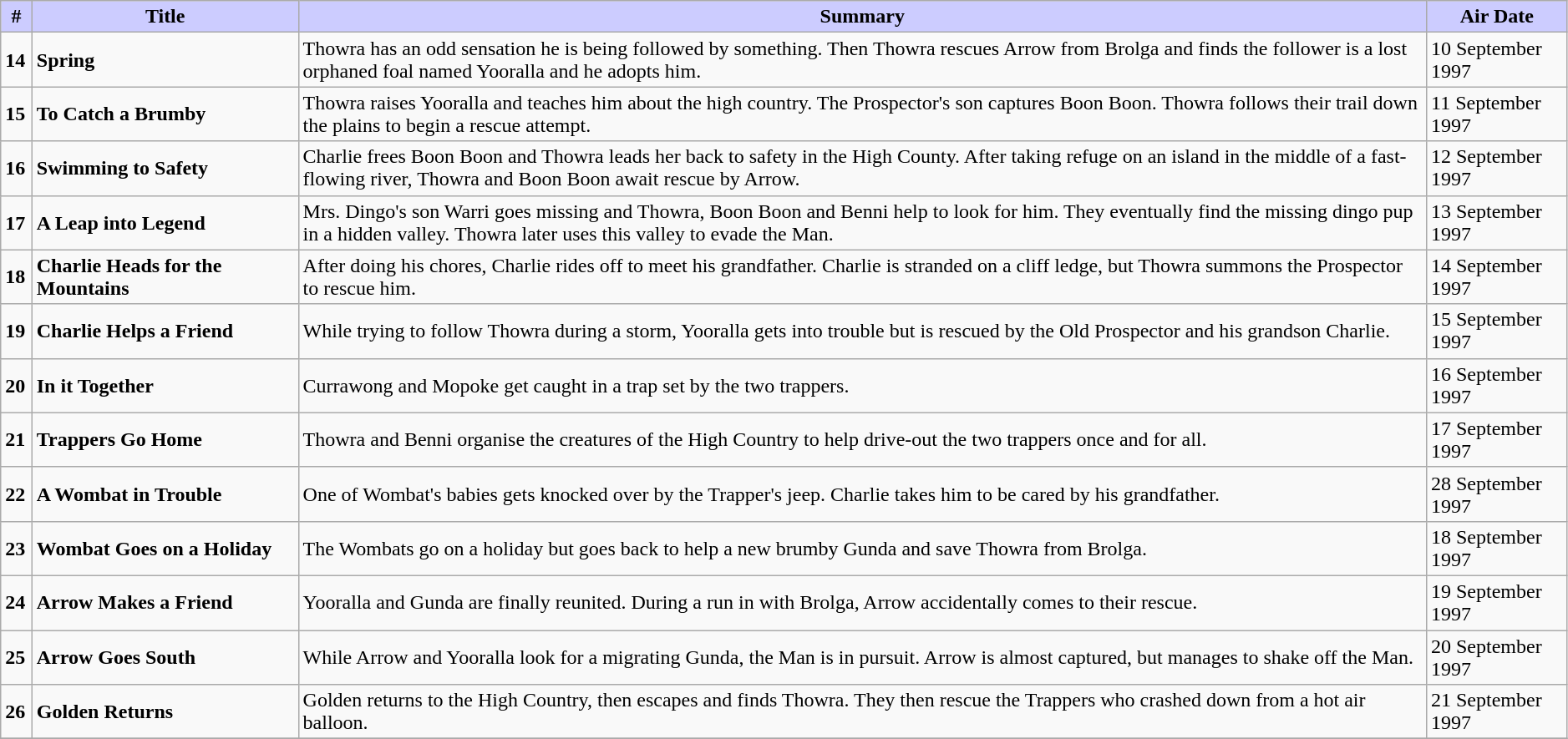<table class="wikitable" style="width:99%;">
<tr>
<th style="background:#ccf; width:2%;"><strong>#</strong></th>
<th style="background:#ccf; width:17%;"><strong>Title</strong></th>
<th style="background:#ccf;"><strong>Summary</strong></th>
<th style="background:#ccf; width:9%;"><strong>Air Date</strong></th>
</tr>
<tr>
<td><strong>14</strong></td>
<td><strong>Spring</strong></td>
<td>Thowra has an odd sensation he is being followed by something. Then Thowra rescues Arrow from Brolga and finds the follower is a lost orphaned foal named Yooralla and he adopts him.</td>
<td>10 September 1997</td>
</tr>
<tr>
<td><strong>15</strong></td>
<td><strong>To Catch a Brumby</strong></td>
<td>Thowra raises Yooralla and teaches him about the high country. The Prospector's son captures Boon Boon. Thowra follows their trail down the plains to begin a rescue attempt.</td>
<td>11 September 1997</td>
</tr>
<tr>
<td><strong>16</strong></td>
<td><strong>Swimming to Safety</strong></td>
<td>Charlie frees Boon Boon and Thowra leads her back to safety in the High County. After taking refuge on an island in the middle of a fast-flowing river, Thowra and Boon Boon await rescue by Arrow.</td>
<td>12 September 1997</td>
</tr>
<tr>
<td><strong>17</strong></td>
<td><strong>A Leap into Legend</strong></td>
<td>Mrs. Dingo's son Warri goes missing and Thowra, Boon Boon and Benni help to look for him. They eventually find the missing dingo pup in a hidden valley. Thowra later uses this valley to evade the Man.</td>
<td>13 September 1997</td>
</tr>
<tr>
<td><strong>18</strong></td>
<td><strong>Charlie Heads for the Mountains</strong></td>
<td>After doing his chores, Charlie rides off to meet his grandfather. Charlie is stranded on a cliff ledge, but Thowra summons the Prospector to rescue him.</td>
<td>14 September 1997</td>
</tr>
<tr>
<td><strong>19</strong></td>
<td><strong>Charlie Helps a Friend</strong></td>
<td>While trying to follow Thowra during a storm, Yooralla gets into trouble but is rescued by the Old Prospector and his grandson Charlie.</td>
<td>15 September 1997</td>
</tr>
<tr>
<td><strong>20</strong></td>
<td><strong>In it Together</strong></td>
<td>Currawong and Mopoke get caught in a trap set by the two trappers.</td>
<td>16 September 1997</td>
</tr>
<tr>
<td><strong>21</strong></td>
<td><strong>Trappers Go Home</strong></td>
<td>Thowra and Benni organise the creatures of the High Country to help drive-out the two trappers once and for all.</td>
<td>17 September 1997</td>
</tr>
<tr>
<td><strong>22</strong></td>
<td><strong>A Wombat in Trouble</strong></td>
<td>One of Wombat's babies gets knocked over by the Trapper's jeep. Charlie takes him to be cared by his grandfather.</td>
<td>28 September 1997</td>
</tr>
<tr>
<td><strong>23</strong></td>
<td><strong>Wombat Goes on a Holiday</strong></td>
<td>The Wombats go on a holiday but goes back to help a new brumby Gunda and save Thowra from Brolga.</td>
<td>18 September 1997</td>
</tr>
<tr>
<td><strong>24</strong></td>
<td><strong>Arrow Makes a Friend</strong></td>
<td>Yooralla and Gunda are finally reunited. During a run in with Brolga, Arrow accidentally comes to their rescue.</td>
<td>19 September 1997</td>
</tr>
<tr>
<td><strong>25</strong></td>
<td><strong>Arrow Goes South</strong></td>
<td>While Arrow and Yooralla look for a migrating Gunda, the Man is in pursuit. Arrow is almost captured, but manages to shake off the Man.</td>
<td>20 September 1997</td>
</tr>
<tr>
<td><strong>26</strong></td>
<td><strong>Golden Returns</strong></td>
<td>Golden returns to the High Country, then escapes and finds Thowra. They then rescue the Trappers who crashed down from a hot air balloon.</td>
<td>21 September 1997</td>
</tr>
<tr>
</tr>
</table>
